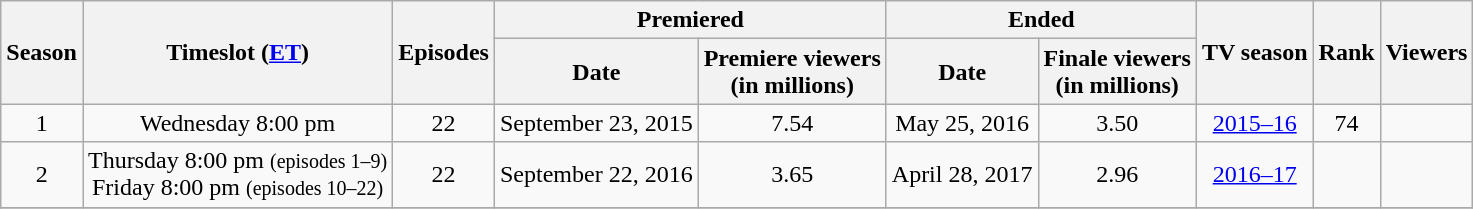<table class="wikitable plainrowheaders" style="Text-align:center">
<tr>
<th scope="col" rowspan="2">Season</th>
<th scope="col" rowspan="2">Timeslot (<a href='#'>ET</a>)</th>
<th scope="col" rowspan="2">Episodes</th>
<th scope="col" colspan="2">Premiered</th>
<th scope="col" colspan="2">Ended</th>
<th scope="col" rowspan="2">TV season</th>
<th scope="col" rowspan="2">Rank</th>
<th scope="col" rowspan="2">Viewers<br></th>
</tr>
<tr>
<th scope="col">Date</th>
<th scope="col">Premiere viewers<br>(in millions)</th>
<th scope="col">Date</th>
<th scope="col">Finale viewers<br>(in millions)</th>
</tr>
<tr>
<td scope="row">1</td>
<td>Wednesday 8:00 pm</td>
<td>22</td>
<td>September 23, 2015</td>
<td>7.54</td>
<td>May 25, 2016</td>
<td>3.50</td>
<td><a href='#'>2015–16</a></td>
<td>74</td>
<td></td>
</tr>
<tr>
<td scope="row">2</td>
<td>Thursday 8:00 pm <small>(episodes 1–9)</small><br>Friday 8:00 pm <small>(episodes 10–22)</small></td>
<td>22</td>
<td>September 22, 2016</td>
<td>3.65</td>
<td>April 28, 2017</td>
<td>2.96</td>
<td><a href='#'>2016–17</a></td>
<td></td>
<td></td>
</tr>
<tr>
</tr>
</table>
